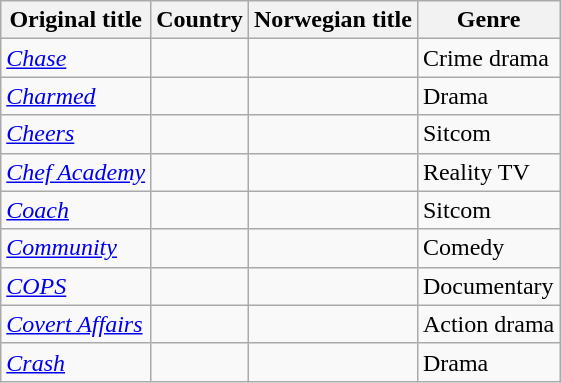<table class="wikitable">
<tr>
<th>Original title</th>
<th>Country</th>
<th>Norwegian title</th>
<th>Genre</th>
</tr>
<tr>
<td><em><a href='#'>Chase</a></em></td>
<td></td>
<td></td>
<td>Crime drama</td>
</tr>
<tr>
<td><em><a href='#'>Charmed</a></em></td>
<td></td>
<td></td>
<td>Drama</td>
</tr>
<tr>
<td><em><a href='#'>Cheers</a></em></td>
<td></td>
<td></td>
<td>Sitcom</td>
</tr>
<tr>
<td><em><a href='#'>Chef Academy</a></em></td>
<td></td>
<td></td>
<td>Reality TV</td>
</tr>
<tr>
<td><em><a href='#'>Coach</a></em></td>
<td></td>
<td></td>
<td>Sitcom</td>
</tr>
<tr>
<td><em><a href='#'>Community</a></em></td>
<td></td>
<td></td>
<td>Comedy</td>
</tr>
<tr>
<td><em><a href='#'>COPS</a></em></td>
<td></td>
<td></td>
<td>Documentary</td>
</tr>
<tr>
<td><em><a href='#'>Covert Affairs</a></em></td>
<td></td>
<td></td>
<td>Action drama</td>
</tr>
<tr>
<td><em><a href='#'>Crash</a></em></td>
<td></td>
<td></td>
<td>Drama</td>
</tr>
</table>
